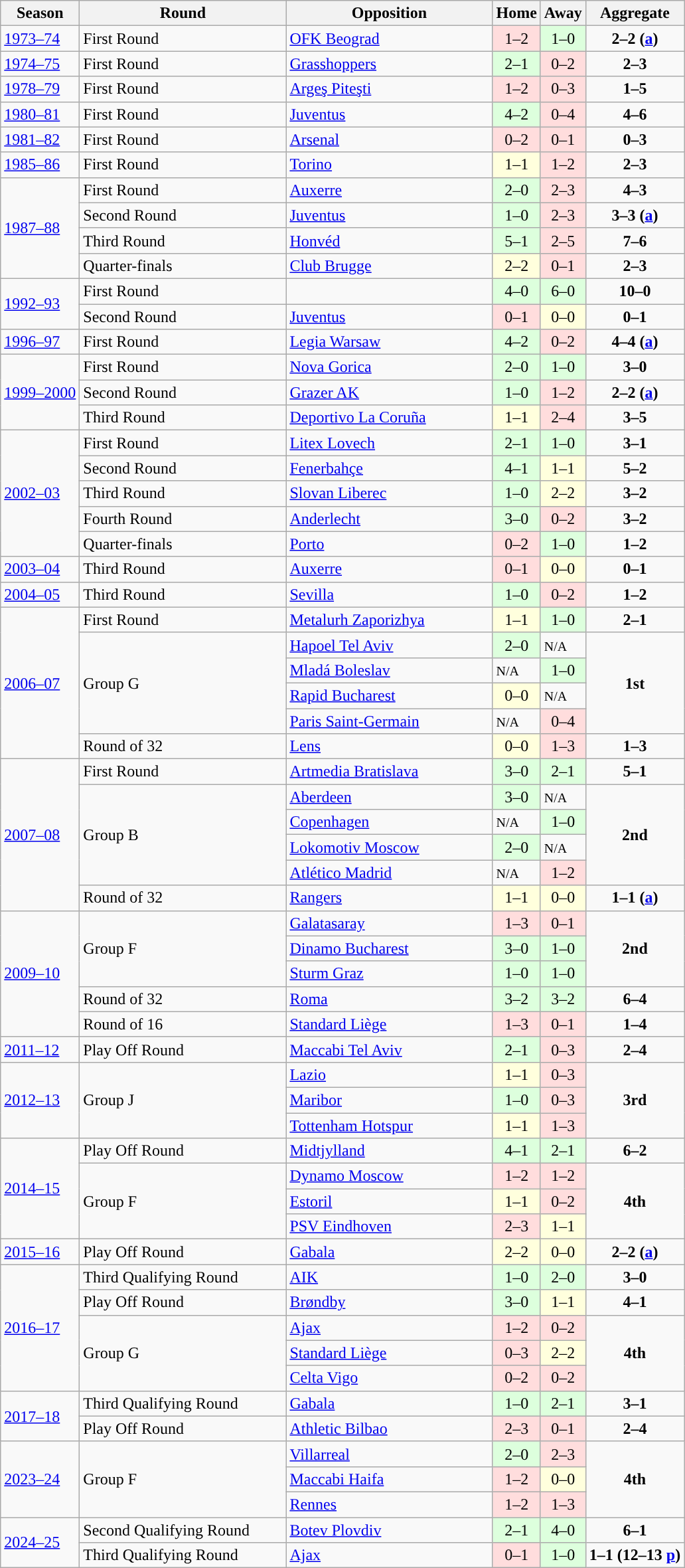<table class="wikitable">
<tr>
<th>Season</th>
<th width=200>Round</th>
<th width=200>Opposition</th>
<th>Home</th>
<th>Away</th>
<th>Aggregate</th>
</tr>
<tr>
<td><a href='#'>1973–74</a></td>
<td>First Round</td>
<td align=left> <a href='#'>OFK Beograd</a></td>
<td style="text-align:center; background:#fdd;">1–2</td>
<td style="text-align:center; background:#dfd;">1–0</td>
<td style="text-align:center;"><strong>2–2 (<a href='#'>a</a>)</strong></td>
</tr>
<tr>
<td><a href='#'>1974–75</a></td>
<td>First Round</td>
<td align=left> <a href='#'>Grasshoppers</a></td>
<td style="text-align:center; background:#dfd;">2–1</td>
<td style="text-align:center; background:#fdd;">0–2</td>
<td style="text-align:center;"><strong>2–3</strong></td>
</tr>
<tr>
<td><a href='#'>1978–79</a></td>
<td>First Round</td>
<td align=left> <a href='#'>Argeş Piteşti</a></td>
<td style="text-align:center; background:#fdd;">1–2</td>
<td style="text-align:center; background:#fdd;">0–3</td>
<td style="text-align:center;"><strong>1–5</strong></td>
</tr>
<tr>
<td><a href='#'>1980–81</a></td>
<td>First Round</td>
<td align=left> <a href='#'>Juventus</a></td>
<td style="text-align:center; background:#dfd;">4–2</td>
<td style="text-align:center; background:#fdd;">0–4</td>
<td style="text-align:center;"><strong>4–6</strong></td>
</tr>
<tr>
<td><a href='#'>1981–82</a></td>
<td>First Round</td>
<td align=left> <a href='#'>Arsenal</a></td>
<td style="text-align:center; background:#fdd;">0–2</td>
<td style="text-align:center; background:#fdd;">0–1</td>
<td style="text-align:center;"><strong>0–3</strong></td>
</tr>
<tr>
<td><a href='#'>1985–86</a></td>
<td>First Round</td>
<td align=left> <a href='#'>Torino</a></td>
<td style="text-align:center; background:#ffd;">1–1</td>
<td style="text-align:center; background:#fdd;">1–2</td>
<td style="text-align:center;"><strong>2–3</strong></td>
</tr>
<tr>
<td rowspan=4><a href='#'>1987–88</a></td>
<td>First Round</td>
<td align=left> <a href='#'>Auxerre</a></td>
<td style="text-align:center; background:#dfd;">2–0</td>
<td style="text-align:center; background:#fdd;">2–3</td>
<td style="text-align:center;"><strong>4–3</strong></td>
</tr>
<tr>
<td>Second Round</td>
<td align=left> <a href='#'>Juventus</a></td>
<td style="text-align:center; background:#dfd;">1–0</td>
<td style="text-align:center; background:#fdd;">2–3</td>
<td style="text-align:center;"><strong>3–3 (<a href='#'>a</a>)</strong></td>
</tr>
<tr>
<td>Third Round</td>
<td align=left> <a href='#'>Honvéd</a></td>
<td style="text-align:center; background:#dfd;">5–1</td>
<td style="text-align:center; background:#fdd;">2–5</td>
<td style="text-align:center;"><strong>7–6</strong></td>
</tr>
<tr>
<td>Quarter-finals</td>
<td align=left> <a href='#'>Club Brugge</a></td>
<td style="text-align:center; background:#ffd;">2–2</td>
<td style="text-align:center; background:#fdd;">0–1</td>
<td style="text-align:center;"><strong>2–3</strong></td>
</tr>
<tr>
<td rowspan=2><a href='#'>1992–93</a></td>
<td>First Round</td>
<td align=left> </td>
<td style="text-align:center; background:#dfd;">4–0</td>
<td style="text-align:center; background:#dfd;">6–0</td>
<td style="text-align:center;"><strong>10–0</strong></td>
</tr>
<tr>
<td>Second Round</td>
<td align=left> <a href='#'>Juventus</a></td>
<td style="text-align:center; background:#fdd;">0–1</td>
<td style="text-align:center; background:#ffd;">0–0</td>
<td style="text-align:center;"><strong>0–1</strong></td>
</tr>
<tr>
<td><a href='#'>1996–97</a></td>
<td>First Round</td>
<td align=left> <a href='#'>Legia Warsaw</a></td>
<td style="text-align:center; background:#dfd;">4–2</td>
<td style="text-align:center; background:#fdd;">0–2</td>
<td style="text-align:center;"><strong>4–4 (<a href='#'>a</a>)</strong></td>
</tr>
<tr>
<td rowspan=3><a href='#'>1999–2000</a></td>
<td>First Round</td>
<td align=left> <a href='#'>Nova Gorica</a></td>
<td style="text-align:center; background:#dfd;">2–0</td>
<td style="text-align:center; background:#dfd;">1–0</td>
<td style="text-align:center;"><strong>3–0</strong></td>
</tr>
<tr>
<td>Second Round</td>
<td align=left> <a href='#'>Grazer AK</a></td>
<td style="text-align:center; background:#dfd;">1–0</td>
<td style="text-align:center; background:#fdd;">1–2</td>
<td style="text-align:center;"><strong>2–2 (<a href='#'>a</a>)</strong></td>
</tr>
<tr>
<td>Third Round</td>
<td align=left> <a href='#'>Deportivo La Coruña</a></td>
<td style="text-align:center; background:#ffd;">1–1</td>
<td style="text-align:center; background:#fdd;">2–4</td>
<td style="text-align:center;"><strong>3–5</strong></td>
</tr>
<tr>
<td rowspan=5><a href='#'>2002–03</a></td>
<td>First Round</td>
<td align=left> <a href='#'>Litex Lovech</a></td>
<td style="text-align:center; background:#dfd;">2–1</td>
<td style="text-align:center; background:#dfd;">1–0</td>
<td style="text-align:center;"><strong>3–1</strong></td>
</tr>
<tr>
<td>Second Round</td>
<td align=left> <a href='#'>Fenerbahçe</a></td>
<td style="text-align:center; background:#dfd;">4–1</td>
<td style="text-align:center; background:#ffd;">1–1</td>
<td style="text-align:center;"><strong>5–2</strong></td>
</tr>
<tr>
<td>Third Round</td>
<td align=left> <a href='#'>Slovan Liberec</a></td>
<td style="text-align:center; background:#dfd;">1–0</td>
<td style="text-align:center; background:#ffd;">2–2</td>
<td style="text-align:center;"><strong>3–2</strong></td>
</tr>
<tr>
<td>Fourth Round</td>
<td align=left> <a href='#'>Anderlecht</a></td>
<td style="text-align:center; background:#dfd;">3–0</td>
<td style="text-align:center; background:#fdd;">0–2</td>
<td style="text-align:center;"><strong>3–2</strong></td>
</tr>
<tr>
<td>Quarter-finals</td>
<td align=left> <a href='#'>Porto</a></td>
<td style="text-align:center; background:#fdd;">0–2</td>
<td style="text-align:center; background:#dfd;">1–0</td>
<td style="text-align:center;"><strong>1–2</strong></td>
</tr>
<tr>
<td><a href='#'>2003–04</a></td>
<td>Third Round</td>
<td align=left> <a href='#'>Auxerre</a></td>
<td style="text-align:center; background:#fdd;">0–1</td>
<td style="text-align:center; background:#ffd;">0–0</td>
<td style="text-align:center;"><strong>0–1</strong></td>
</tr>
<tr>
<td><a href='#'>2004–05</a></td>
<td>Third Round</td>
<td align=left> <a href='#'>Sevilla</a></td>
<td style="text-align:center; background:#dfd;">1–0</td>
<td style="text-align:center; background:#fdd;">0–2</td>
<td style="text-align:center;"><strong>1–2</strong></td>
</tr>
<tr>
<td rowspan=6><a href='#'>2006–07</a></td>
<td>First Round</td>
<td align=left> <a href='#'>Metalurh Zaporizhya</a></td>
<td style="text-align:center; background:#ffd;">1–1</td>
<td style="text-align:center; background:#dfd;">1–0</td>
<td style="text-align:center;"><strong>2–1</strong></td>
</tr>
<tr>
<td rowspan=4>Group G</td>
<td align=left> <a href='#'>Hapoel Tel Aviv</a></td>
<td style="text-align:center; background:#dfd;">2–0</td>
<td><span><small>N/A</small></span></td>
<td style="text-align:center;" rowspan=4><strong>1st</strong></td>
</tr>
<tr>
<td align=left> <a href='#'>Mladá Boleslav</a></td>
<td><span><small>N/A</small></span></td>
<td style="text-align:center; background:#dfd;">1–0</td>
</tr>
<tr>
<td align=left> <a href='#'>Rapid Bucharest</a></td>
<td style="text-align:center; background:#ffd;">0–0</td>
<td><span><small>N/A</small></span></td>
</tr>
<tr>
<td align=left> <a href='#'>Paris Saint-Germain</a></td>
<td><span><small>N/A</small></span></td>
<td style="text-align:center; background:#fdd;">0–4</td>
</tr>
<tr>
<td>Round of 32</td>
<td align=left> <a href='#'>Lens</a></td>
<td style="text-align:center; background:#ffd;">0–0</td>
<td style="text-align:center; background:#fdd;">1–3</td>
<td style="text-align:center;"><strong>1–3</strong></td>
</tr>
<tr>
<td rowspan=6><a href='#'>2007–08</a></td>
<td>First Round</td>
<td align=left> <a href='#'>Artmedia Bratislava</a></td>
<td style="text-align:center; background:#dfd;">3–0</td>
<td style="text-align:center; background:#dfd;">2–1</td>
<td style="text-align:center;"><strong>5–1</strong></td>
</tr>
<tr>
<td rowspan=4>Group B</td>
<td align=left> <a href='#'>Aberdeen</a></td>
<td style="text-align:center; background:#dfd;">3–0</td>
<td><span><small>N/A</small></span></td>
<td style="text-align:center;" rowspan=4><strong>2nd</strong></td>
</tr>
<tr>
<td align=left> <a href='#'>Copenhagen</a></td>
<td><span><small>N/A</small></span></td>
<td style="text-align:center; background:#dfd;">1–0</td>
</tr>
<tr>
<td align=left> <a href='#'>Lokomotiv Moscow</a></td>
<td style="text-align:center; background:#dfd;">2–0</td>
<td><span><small>N/A</small></span></td>
</tr>
<tr>
<td align=left> <a href='#'>Atlético Madrid</a></td>
<td><span><small>N/A</small></span></td>
<td style="text-align:center; background:#fdd;">1–2</td>
</tr>
<tr>
<td>Round of 32</td>
<td align=left> <a href='#'>Rangers</a></td>
<td style="text-align:center; background:#ffd;">1–1</td>
<td style="text-align:center; background:#ffd;">0–0</td>
<td style="text-align:center;"><strong>1–1 (<a href='#'>a</a>)</strong></td>
</tr>
<tr>
<td rowspan=5><a href='#'>2009–10</a></td>
<td rowspan=3>Group F</td>
<td align=left> <a href='#'>Galatasaray</a></td>
<td style="text-align:center; background:#fdd;">1–3</td>
<td style="text-align:center; background:#fdd;">0–1</td>
<td style="text-align:center;" rowspan=3><strong>2nd</strong></td>
</tr>
<tr>
<td align=left> <a href='#'>Dinamo Bucharest</a></td>
<td style="text-align:center; background:#dfd;">3–0</td>
<td style="text-align:center; background:#dfd;">1–0</td>
</tr>
<tr>
<td align=left> <a href='#'>Sturm Graz</a></td>
<td style="text-align:center; background:#dfd;">1–0</td>
<td style="text-align:center; background:#dfd;">1–0</td>
</tr>
<tr>
<td>Round of 32</td>
<td align=left> <a href='#'>Roma</a></td>
<td style="text-align:center; background:#dfd;">3–2</td>
<td style="text-align:center; background:#dfd;">3–2</td>
<td style="text-align:center;"><strong>6–4</strong></td>
</tr>
<tr>
<td>Round of 16</td>
<td align=left> <a href='#'>Standard Liège</a></td>
<td style="text-align:center; background:#fdd;">1–3</td>
<td style="text-align:center; background:#fdd;">0–1</td>
<td style="text-align:center;"><strong>1–4</strong></td>
</tr>
<tr>
<td><a href='#'>2011–12</a></td>
<td>Play Off Round</td>
<td align=left> <a href='#'>Maccabi Tel Aviv</a></td>
<td style="text-align:center; background:#dfd;">2–1</td>
<td style="text-align:center; background:#fdd;">0–3</td>
<td style="text-align:center;"><strong>2–4</strong></td>
</tr>
<tr>
<td rowspan=3><a href='#'>2012–13</a></td>
<td rowspan=3>Group J</td>
<td align=left> <a href='#'>Lazio</a></td>
<td style="text-align:center; background:#ffd;">1–1</td>
<td style="text-align:center; background:#fdd;">0–3</td>
<td style="text-align:center;" rowspan=3><strong>3rd</strong></td>
</tr>
<tr>
<td align=left> <a href='#'>Maribor</a></td>
<td style="text-align:center; background:#dfd;">1–0</td>
<td style="text-align:center; background:#fdd;">0–3</td>
</tr>
<tr>
<td align=left> <a href='#'>Tottenham Hotspur</a></td>
<td style="text-align:center; background:#ffd;">1–1</td>
<td style="text-align:center; background:#fdd;">1–3</td>
</tr>
<tr>
<td rowspan=4><a href='#'>2014–15</a></td>
<td>Play Off Round</td>
<td align=left> <a href='#'>Midtjylland</a></td>
<td style="text-align:center; background:#dfd;">4–1</td>
<td style="text-align:center; background:#dfd;">2–1</td>
<td style="text-align:center;"><strong>6–2</strong></td>
</tr>
<tr>
<td rowspan=3>Group F</td>
<td align=left> <a href='#'>Dynamo Moscow</a></td>
<td style="text-align:center; background:#fdd;">1–2</td>
<td style="text-align:center; background:#fdd;">1–2</td>
<td style="text-align:center;" rowspan=3><strong>4th</strong></td>
</tr>
<tr>
<td align=left> <a href='#'>Estoril</a></td>
<td style="text-align:center; background:#ffd;">1–1</td>
<td style="text-align:center; background:#fdd;">0–2</td>
</tr>
<tr>
<td align=left> <a href='#'>PSV Eindhoven</a></td>
<td style="text-align:center; background:#fdd;">2–3</td>
<td style="text-align:center; background:#ffd;">1–1</td>
</tr>
<tr>
<td><a href='#'>2015–16</a></td>
<td>Play Off Round</td>
<td align=left> <a href='#'>Gabala</a></td>
<td style="text-align:center; background:#ffd;">2–2</td>
<td style="text-align:center; background:#ffd;">0–0</td>
<td style="text-align:center;"><strong>2–2 (<a href='#'>a</a>)</strong></td>
</tr>
<tr>
<td rowspan=5><a href='#'>2016–17</a></td>
<td>Third Qualifying Round</td>
<td align=left> <a href='#'>AIK</a></td>
<td style="text-align:center; background:#dfd;">1–0</td>
<td style="text-align:center; background:#dfd;">2–0</td>
<td style="text-align:center;"><strong>3–0</strong></td>
</tr>
<tr>
<td>Play Off Round</td>
<td align=left> <a href='#'>Brøndby</a></td>
<td style="text-align:center; background:#dfd;">3–0</td>
<td style="text-align:center; background:#ffd;">1–1</td>
<td style="text-align:center;"><strong>4–1</strong></td>
</tr>
<tr>
<td rowspan=3>Group G</td>
<td align=left> <a href='#'>Ajax</a></td>
<td style="text-align:center; background:#fdd;">1–2</td>
<td style="text-align:center; background:#fdd;">0–2</td>
<td style="text-align:center;" rowspan=3><strong>4th</strong></td>
</tr>
<tr>
<td align=left> <a href='#'>Standard Liège</a></td>
<td style="text-align:center; background:#fdd;">0–3</td>
<td style="text-align:center; background:#ffd;">2–2</td>
</tr>
<tr>
<td align=left> <a href='#'>Celta Vigo</a></td>
<td style="text-align:center; background:#fdd;">0–2</td>
<td style="text-align:center; background:#fdd;">0–2</td>
</tr>
<tr>
<td rowspan=2><a href='#'>2017–18</a></td>
<td>Third Qualifying Round</td>
<td align=left> <a href='#'>Gabala</a></td>
<td style="text-align:center; background:#dfd;">1–0</td>
<td style="text-align:center; background:#dfd;">2–1</td>
<td style="text-align:center;"><strong>3–1</strong></td>
</tr>
<tr>
<td>Play Off Round</td>
<td align=left> <a href='#'>Athletic Bilbao</a></td>
<td style="text-align:center; background:#fdd;">2–3</td>
<td style="text-align:center; background:#fdd;">0–1</td>
<td style="text-align:center;"><strong>2–4</strong></td>
</tr>
<tr>
<td rowspan=3><a href='#'>2023–24</a></td>
<td rowspan=3>Group F</td>
<td align=left> <a href='#'>Villarreal</a></td>
<td style="text-align:center; background:#dfd;">2–0</td>
<td style="text-align:center; background:#fdd;">2–3</td>
<td style="text-align:center;" rowspan=3><strong>4th</strong></td>
</tr>
<tr>
<td align=left> <a href='#'>Maccabi Haifa</a></td>
<td style="text-align:center; background:#fdd;">1–2</td>
<td style="text-align:center; background:#ffd;">0–0</td>
</tr>
<tr>
<td align=left> <a href='#'>Rennes</a></td>
<td style="text-align:center; background:#fdd;">1–2</td>
<td style="text-align:center; background:#fdd;">1–3</td>
</tr>
<tr>
<td rowspan=2><a href='#'>2024–25</a></td>
<td>Second Qualifying Round</td>
<td align=left> <a href='#'>Botev Plovdiv</a></td>
<td style="text-align:center; background:#dfd;">2–1</td>
<td style="text-align:center; background:#dfd;">4–0</td>
<td style="text-align:center;"><strong>6–1</strong></td>
</tr>
<tr>
<td>Third Qualifying Round</td>
<td align=left> <a href='#'>Ajax</a></td>
<td style="text-align:center; background:#fdd;">0–1</td>
<td style="text-align:center; background:#dfd;">1–0</td>
<td style="text-align:center;"><strong>1–1 (12–13 <a href='#'>p</a>)</strong></td>
</tr>
</table>
